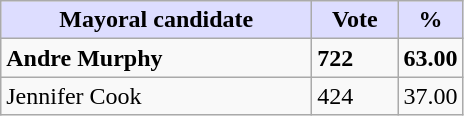<table class="wikitable">
<tr>
<th style="background:#ddf;" width="200px">Mayoral candidate</th>
<th style="background:#ddf;" width="50px">Vote</th>
<th style="background:#ddf;" width="30px">%</th>
</tr>
<tr>
<td><strong>Andre Murphy</strong></td>
<td><strong>722</strong></td>
<td><strong>63.00</strong></td>
</tr>
<tr>
<td>Jennifer Cook</td>
<td>424</td>
<td>37.00</td>
</tr>
</table>
